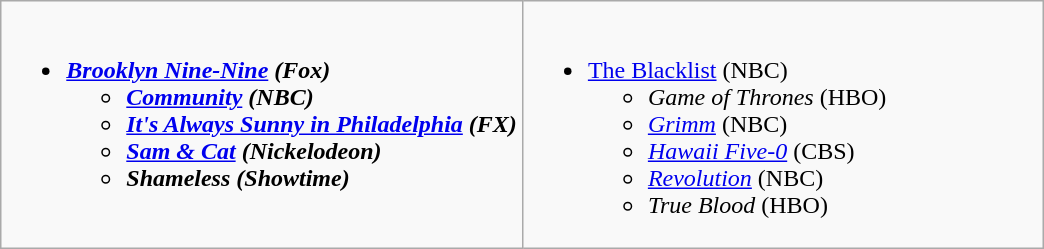<table class="wikitable">
<tr>
<td style="vertical-align:top;" width="50%"><br><ul><li><strong><em><a href='#'>Brooklyn Nine-Nine</a><em> (Fox)<strong><ul><li></em><a href='#'>Community</a><em> (NBC)</li><li></em><a href='#'>It's Always Sunny in Philadelphia</a><em> (FX)</li><li></em><a href='#'>Sam & Cat</a><em> (Nickelodeon)</li><li></em>Shameless<em> (Showtime)</li></ul></li></ul></td>
<td style="vertical-align:top;" width="50%"><br><ul><li></em></strong><a href='#'>The Blacklist</a></em> (NBC)</strong><ul><li><em>Game of Thrones</em> (HBO)</li><li><em><a href='#'>Grimm</a></em> (NBC)</li><li><em><a href='#'>Hawaii Five-0</a></em> (CBS)</li><li><em><a href='#'>Revolution</a></em> (NBC)</li><li><em>True Blood</em> (HBO)</li></ul></li></ul></td>
</tr>
</table>
